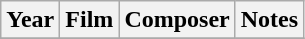<table class="wikitable sortable">
<tr>
<th>Year</th>
<th>Film</th>
<th>Composer</th>
<th>Notes</th>
</tr>
<tr>
</tr>
</table>
